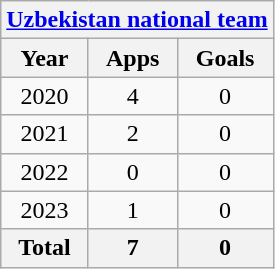<table class="wikitable" style="text-align:center">
<tr>
<th colspan=3><a href='#'>Uzbekistan national team</a></th>
</tr>
<tr>
<th>Year</th>
<th>Apps</th>
<th>Goals</th>
</tr>
<tr>
<td>2020</td>
<td>4</td>
<td>0</td>
</tr>
<tr>
<td>2021</td>
<td>2</td>
<td>0</td>
</tr>
<tr>
<td>2022</td>
<td>0</td>
<td>0</td>
</tr>
<tr>
<td>2023</td>
<td>1</td>
<td>0</td>
</tr>
<tr>
<th>Total</th>
<th>7</th>
<th>0</th>
</tr>
</table>
